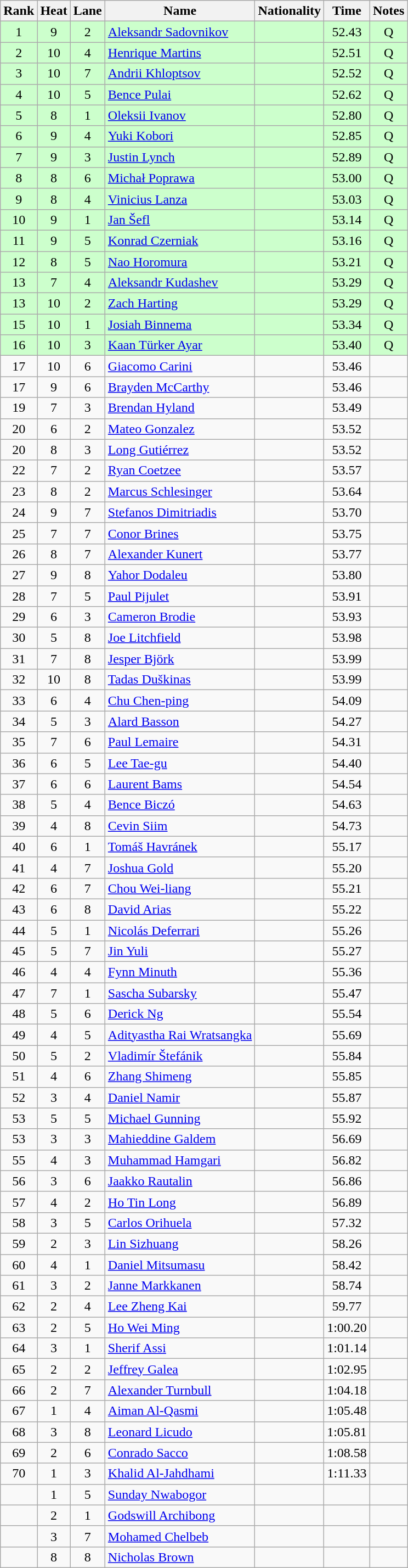<table class="wikitable sortable" style="text-align:center">
<tr>
<th>Rank</th>
<th>Heat</th>
<th>Lane</th>
<th>Name</th>
<th>Nationality</th>
<th>Time</th>
<th>Notes</th>
</tr>
<tr bgcolor=ccffcc>
<td>1</td>
<td>9</td>
<td>2</td>
<td align="left"><a href='#'>Aleksandr Sadovnikov</a></td>
<td align="left"></td>
<td>52.43</td>
<td>Q</td>
</tr>
<tr bgcolor=ccffcc>
<td>2</td>
<td>10</td>
<td>4</td>
<td align="left"><a href='#'>Henrique Martins</a></td>
<td align="left"></td>
<td>52.51</td>
<td>Q</td>
</tr>
<tr bgcolor=ccffcc>
<td>3</td>
<td>10</td>
<td>7</td>
<td align="left"><a href='#'>Andrii Khloptsov</a></td>
<td align="left"></td>
<td>52.52</td>
<td>Q</td>
</tr>
<tr bgcolor=ccffcc>
<td>4</td>
<td>10</td>
<td>5</td>
<td align="left"><a href='#'>Bence Pulai</a></td>
<td align="left"></td>
<td>52.62</td>
<td>Q</td>
</tr>
<tr bgcolor=ccffcc>
<td>5</td>
<td>8</td>
<td>1</td>
<td align="left"><a href='#'>Oleksii Ivanov</a></td>
<td align="left"></td>
<td>52.80</td>
<td>Q</td>
</tr>
<tr bgcolor=ccffcc>
<td>6</td>
<td>9</td>
<td>4</td>
<td align="left"><a href='#'>Yuki Kobori</a></td>
<td align="left"></td>
<td>52.85</td>
<td>Q</td>
</tr>
<tr bgcolor=ccffcc>
<td>7</td>
<td>9</td>
<td>3</td>
<td align="left"><a href='#'>Justin Lynch</a></td>
<td align="left"></td>
<td>52.89</td>
<td>Q</td>
</tr>
<tr bgcolor=ccffcc>
<td>8</td>
<td>8</td>
<td>6</td>
<td align="left"><a href='#'>Michał Poprawa</a></td>
<td align="left"></td>
<td>53.00</td>
<td>Q</td>
</tr>
<tr bgcolor=ccffcc>
<td>9</td>
<td>8</td>
<td>4</td>
<td align="left"><a href='#'>Vinicius Lanza</a></td>
<td align="left"></td>
<td>53.03</td>
<td>Q</td>
</tr>
<tr bgcolor=ccffcc>
<td>10</td>
<td>9</td>
<td>1</td>
<td align="left"><a href='#'>Jan Šefl</a></td>
<td align="left"></td>
<td>53.14</td>
<td>Q</td>
</tr>
<tr bgcolor=ccffcc>
<td>11</td>
<td>9</td>
<td>5</td>
<td align="left"><a href='#'>Konrad Czerniak</a></td>
<td align="left"></td>
<td>53.16</td>
<td>Q</td>
</tr>
<tr bgcolor=ccffcc>
<td>12</td>
<td>8</td>
<td>5</td>
<td align="left"><a href='#'>Nao Horomura</a></td>
<td align="left"></td>
<td>53.21</td>
<td>Q</td>
</tr>
<tr bgcolor=ccffcc>
<td>13</td>
<td>7</td>
<td>4</td>
<td align="left"><a href='#'>Aleksandr Kudashev</a></td>
<td align="left"></td>
<td>53.29</td>
<td>Q</td>
</tr>
<tr bgcolor=ccffcc>
<td>13</td>
<td>10</td>
<td>2</td>
<td align="left"><a href='#'>Zach Harting</a></td>
<td align="left"></td>
<td>53.29</td>
<td>Q</td>
</tr>
<tr bgcolor=ccffcc>
<td>15</td>
<td>10</td>
<td>1</td>
<td align="left"><a href='#'>Josiah Binnema</a></td>
<td align="left"></td>
<td>53.34</td>
<td>Q</td>
</tr>
<tr bgcolor=ccffcc>
<td>16</td>
<td>10</td>
<td>3</td>
<td align="left"><a href='#'>Kaan Türker Ayar</a></td>
<td align="left"></td>
<td>53.40</td>
<td>Q</td>
</tr>
<tr>
<td>17</td>
<td>10</td>
<td>6</td>
<td align="left"><a href='#'>Giacomo Carini</a></td>
<td align="left"></td>
<td>53.46</td>
<td></td>
</tr>
<tr>
<td>17</td>
<td>9</td>
<td>6</td>
<td align="left"><a href='#'>Brayden McCarthy</a></td>
<td align="left"></td>
<td>53.46</td>
<td></td>
</tr>
<tr>
<td>19</td>
<td>7</td>
<td>3</td>
<td align="left"><a href='#'>Brendan Hyland</a></td>
<td align="left"></td>
<td>53.49</td>
<td></td>
</tr>
<tr>
<td>20</td>
<td>6</td>
<td>2</td>
<td align="left"><a href='#'>Mateo Gonzalez</a></td>
<td align="left"></td>
<td>53.52</td>
<td></td>
</tr>
<tr>
<td>20</td>
<td>8</td>
<td>3</td>
<td align="left"><a href='#'>Long Gutiérrez</a></td>
<td align="left"></td>
<td>53.52</td>
<td></td>
</tr>
<tr>
<td>22</td>
<td>7</td>
<td>2</td>
<td align="left"><a href='#'>Ryan Coetzee</a></td>
<td align="left"></td>
<td>53.57</td>
<td></td>
</tr>
<tr>
<td>23</td>
<td>8</td>
<td>2</td>
<td align="left"><a href='#'>Marcus Schlesinger</a></td>
<td align="left"></td>
<td>53.64</td>
<td></td>
</tr>
<tr>
<td>24</td>
<td>9</td>
<td>7</td>
<td align="left"><a href='#'>Stefanos Dimitriadis</a></td>
<td align="left"></td>
<td>53.70</td>
<td></td>
</tr>
<tr>
<td>25</td>
<td>7</td>
<td>7</td>
<td align="left"><a href='#'>Conor Brines</a></td>
<td align="left"></td>
<td>53.75</td>
<td></td>
</tr>
<tr>
<td>26</td>
<td>8</td>
<td>7</td>
<td align="left"><a href='#'>Alexander Kunert</a></td>
<td align="left"></td>
<td>53.77</td>
<td></td>
</tr>
<tr>
<td>27</td>
<td>9</td>
<td>8</td>
<td align="left"><a href='#'>Yahor Dodaleu</a></td>
<td align="left"></td>
<td>53.80</td>
<td></td>
</tr>
<tr>
<td>28</td>
<td>7</td>
<td>5</td>
<td align="left"><a href='#'>Paul Pijulet</a></td>
<td align="left"></td>
<td>53.91</td>
<td></td>
</tr>
<tr>
<td>29</td>
<td>6</td>
<td>3</td>
<td align="left"><a href='#'>Cameron Brodie</a></td>
<td align="left"></td>
<td>53.93</td>
<td></td>
</tr>
<tr>
<td>30</td>
<td>5</td>
<td>8</td>
<td align="left"><a href='#'>Joe Litchfield</a></td>
<td align="left"></td>
<td>53.98</td>
<td></td>
</tr>
<tr>
<td>31</td>
<td>7</td>
<td>8</td>
<td align="left"><a href='#'>Jesper Björk</a></td>
<td align="left"></td>
<td>53.99</td>
<td></td>
</tr>
<tr>
<td>32</td>
<td>10</td>
<td>8</td>
<td align="left"><a href='#'>Tadas Duškinas</a></td>
<td align="left"></td>
<td>53.99</td>
<td></td>
</tr>
<tr>
<td>33</td>
<td>6</td>
<td>4</td>
<td align="left"><a href='#'>Chu Chen-ping</a></td>
<td align="left"></td>
<td>54.09</td>
<td></td>
</tr>
<tr>
<td>34</td>
<td>5</td>
<td>3</td>
<td align="left"><a href='#'>Alard Basson</a></td>
<td align="left"></td>
<td>54.27</td>
<td></td>
</tr>
<tr>
<td>35</td>
<td>7</td>
<td>6</td>
<td align="left"><a href='#'>Paul Lemaire</a></td>
<td align="left"></td>
<td>54.31</td>
<td></td>
</tr>
<tr>
<td>36</td>
<td>6</td>
<td>5</td>
<td align="left"><a href='#'>Lee Tae-gu</a></td>
<td align="left"></td>
<td>54.40</td>
<td></td>
</tr>
<tr>
<td>37</td>
<td>6</td>
<td>6</td>
<td align="left"><a href='#'>Laurent Bams</a></td>
<td align="left"></td>
<td>54.54</td>
<td></td>
</tr>
<tr>
<td>38</td>
<td>5</td>
<td>4</td>
<td align="left"><a href='#'>Bence Biczó</a></td>
<td align="left"></td>
<td>54.63</td>
<td></td>
</tr>
<tr>
<td>39</td>
<td>4</td>
<td>8</td>
<td align="left"><a href='#'>Cevin Siim</a></td>
<td align="left"></td>
<td>54.73</td>
<td></td>
</tr>
<tr>
<td>40</td>
<td>6</td>
<td>1</td>
<td align="left"><a href='#'>Tomáš Havránek</a></td>
<td align="left"></td>
<td>55.17</td>
<td></td>
</tr>
<tr>
<td>41</td>
<td>4</td>
<td>7</td>
<td align="left"><a href='#'>Joshua Gold</a></td>
<td align="left"></td>
<td>55.20</td>
<td></td>
</tr>
<tr>
<td>42</td>
<td>6</td>
<td>7</td>
<td align="left"><a href='#'>Chou Wei-liang</a></td>
<td align="left"></td>
<td>55.21</td>
<td></td>
</tr>
<tr>
<td>43</td>
<td>6</td>
<td>8</td>
<td align="left"><a href='#'>David Arias</a></td>
<td align="left"></td>
<td>55.22</td>
<td></td>
</tr>
<tr>
<td>44</td>
<td>5</td>
<td>1</td>
<td align="left"><a href='#'>Nicolás Deferrari</a></td>
<td align="left"></td>
<td>55.26</td>
<td></td>
</tr>
<tr>
<td>45</td>
<td>5</td>
<td>7</td>
<td align="left"><a href='#'>Jin Yuli</a></td>
<td align="left"></td>
<td>55.27</td>
<td></td>
</tr>
<tr>
<td>46</td>
<td>4</td>
<td>4</td>
<td align="left"><a href='#'>Fynn Minuth</a></td>
<td align="left"></td>
<td>55.36</td>
<td></td>
</tr>
<tr>
<td>47</td>
<td>7</td>
<td>1</td>
<td align="left"><a href='#'>Sascha Subarsky</a></td>
<td align="left"></td>
<td>55.47</td>
<td></td>
</tr>
<tr>
<td>48</td>
<td>5</td>
<td>6</td>
<td align="left"><a href='#'>Derick Ng</a></td>
<td align="left"></td>
<td>55.54</td>
<td></td>
</tr>
<tr>
<td>49</td>
<td>4</td>
<td>5</td>
<td align="left"><a href='#'>Adityastha Rai Wratsangka</a></td>
<td align="left"></td>
<td>55.69</td>
<td></td>
</tr>
<tr>
<td>50</td>
<td>5</td>
<td>2</td>
<td align="left"><a href='#'>Vladimír Štefánik</a></td>
<td align="left"></td>
<td>55.84</td>
<td></td>
</tr>
<tr>
<td>51</td>
<td>4</td>
<td>6</td>
<td align="left"><a href='#'>Zhang Shimeng</a></td>
<td align="left"></td>
<td>55.85</td>
<td></td>
</tr>
<tr>
<td>52</td>
<td>3</td>
<td>4</td>
<td align="left"><a href='#'>Daniel Namir</a></td>
<td align="left"></td>
<td>55.87</td>
<td></td>
</tr>
<tr>
<td>53</td>
<td>5</td>
<td>5</td>
<td align="left"><a href='#'>Michael Gunning</a></td>
<td align="left"></td>
<td>55.92</td>
<td></td>
</tr>
<tr>
<td>53</td>
<td>3</td>
<td>3</td>
<td align="left"><a href='#'>Mahieddine Galdem</a></td>
<td align="left"></td>
<td>56.69</td>
<td></td>
</tr>
<tr>
<td>55</td>
<td>4</td>
<td>3</td>
<td align="left"><a href='#'>Muhammad Hamgari</a></td>
<td align="left"></td>
<td>56.82</td>
<td></td>
</tr>
<tr>
<td>56</td>
<td>3</td>
<td>6</td>
<td align="left"><a href='#'>Jaakko Rautalin</a></td>
<td align="left"></td>
<td>56.86</td>
<td></td>
</tr>
<tr>
<td>57</td>
<td>4</td>
<td>2</td>
<td align="left"><a href='#'>Ho Tin Long</a></td>
<td align="left"></td>
<td>56.89</td>
<td></td>
</tr>
<tr>
<td>58</td>
<td>3</td>
<td>5</td>
<td align="left"><a href='#'>Carlos Orihuela</a></td>
<td align="left"></td>
<td>57.32</td>
<td></td>
</tr>
<tr>
<td>59</td>
<td>2</td>
<td>3</td>
<td align="left"><a href='#'>Lin Sizhuang</a></td>
<td align="left"></td>
<td>58.26</td>
<td></td>
</tr>
<tr>
<td>60</td>
<td>4</td>
<td>1</td>
<td align="left"><a href='#'>Daniel Mitsumasu</a></td>
<td align="left"></td>
<td>58.42</td>
<td></td>
</tr>
<tr>
<td>61</td>
<td>3</td>
<td>2</td>
<td align="left"><a href='#'>Janne Markkanen</a></td>
<td align="left"></td>
<td>58.74</td>
<td></td>
</tr>
<tr>
<td>62</td>
<td>2</td>
<td>4</td>
<td align="left"><a href='#'>Lee Zheng Kai</a></td>
<td align="left"></td>
<td>59.77</td>
<td></td>
</tr>
<tr>
<td>63</td>
<td>2</td>
<td>5</td>
<td align="left"><a href='#'>Ho Wei Ming</a></td>
<td align="left"></td>
<td>1:00.20</td>
<td></td>
</tr>
<tr>
<td>64</td>
<td>3</td>
<td>1</td>
<td align="left"><a href='#'>Sherif Assi</a></td>
<td align="left"></td>
<td>1:01.14</td>
<td></td>
</tr>
<tr>
<td>65</td>
<td>2</td>
<td>2</td>
<td align="left"><a href='#'>Jeffrey Galea</a></td>
<td align="left"></td>
<td>1:02.95</td>
<td></td>
</tr>
<tr>
<td>66</td>
<td>2</td>
<td>7</td>
<td align="left"><a href='#'>Alexander Turnbull</a></td>
<td align="left"></td>
<td>1:04.18</td>
<td></td>
</tr>
<tr>
<td>67</td>
<td>1</td>
<td>4</td>
<td align="left"><a href='#'>Aiman Al-Qasmi</a></td>
<td align="left"></td>
<td>1:05.48</td>
<td></td>
</tr>
<tr>
<td>68</td>
<td>3</td>
<td>8</td>
<td align="left"><a href='#'>Leonard Licudo</a></td>
<td align="left"></td>
<td>1:05.81</td>
<td></td>
</tr>
<tr>
<td>69</td>
<td>2</td>
<td>6</td>
<td align="left"><a href='#'>Conrado Sacco</a></td>
<td align="left"></td>
<td>1:08.58</td>
<td></td>
</tr>
<tr>
<td>70</td>
<td>1</td>
<td>3</td>
<td align="left"><a href='#'>Khalid Al-Jahdhami</a></td>
<td align="left"></td>
<td>1:11.33</td>
<td></td>
</tr>
<tr>
<td></td>
<td>1</td>
<td>5</td>
<td align="left"><a href='#'>Sunday Nwabogor</a></td>
<td align="left"></td>
<td></td>
<td></td>
</tr>
<tr>
<td></td>
<td>2</td>
<td>1</td>
<td align="left"><a href='#'>Godswill Archibong</a></td>
<td align="left"></td>
<td></td>
<td></td>
</tr>
<tr>
<td></td>
<td>3</td>
<td>7</td>
<td align="left"><a href='#'>Mohamed Chelbeb</a></td>
<td align="left"></td>
<td></td>
<td></td>
</tr>
<tr>
<td></td>
<td>8</td>
<td>8</td>
<td align="left"><a href='#'>Nicholas Brown</a></td>
<td align="left"></td>
<td></td>
<td></td>
</tr>
</table>
